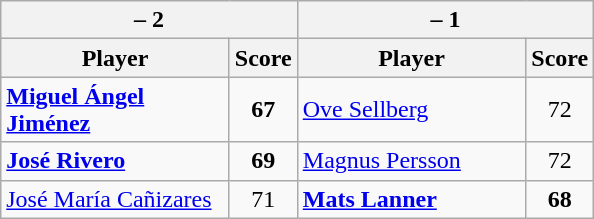<table class=wikitable>
<tr>
<th colspan=2> – 2</th>
<th colspan=2> – 1</th>
</tr>
<tr>
<th width=145>Player</th>
<th>Score</th>
<th width=145>Player</th>
<th>Score</th>
</tr>
<tr>
<td><strong><a href='#'>Miguel Ángel Jiménez</a></strong></td>
<td align=center><strong>67</strong></td>
<td><a href='#'>Ove Sellberg</a></td>
<td align=center>72</td>
</tr>
<tr>
<td><strong><a href='#'>José Rivero</a></strong></td>
<td align=center><strong>69</strong></td>
<td><a href='#'>Magnus Persson</a></td>
<td align=center>72</td>
</tr>
<tr>
<td><a href='#'>José María Cañizares</a></td>
<td align=center>71</td>
<td><strong><a href='#'>Mats Lanner</a></strong></td>
<td align=center><strong>68</strong></td>
</tr>
</table>
